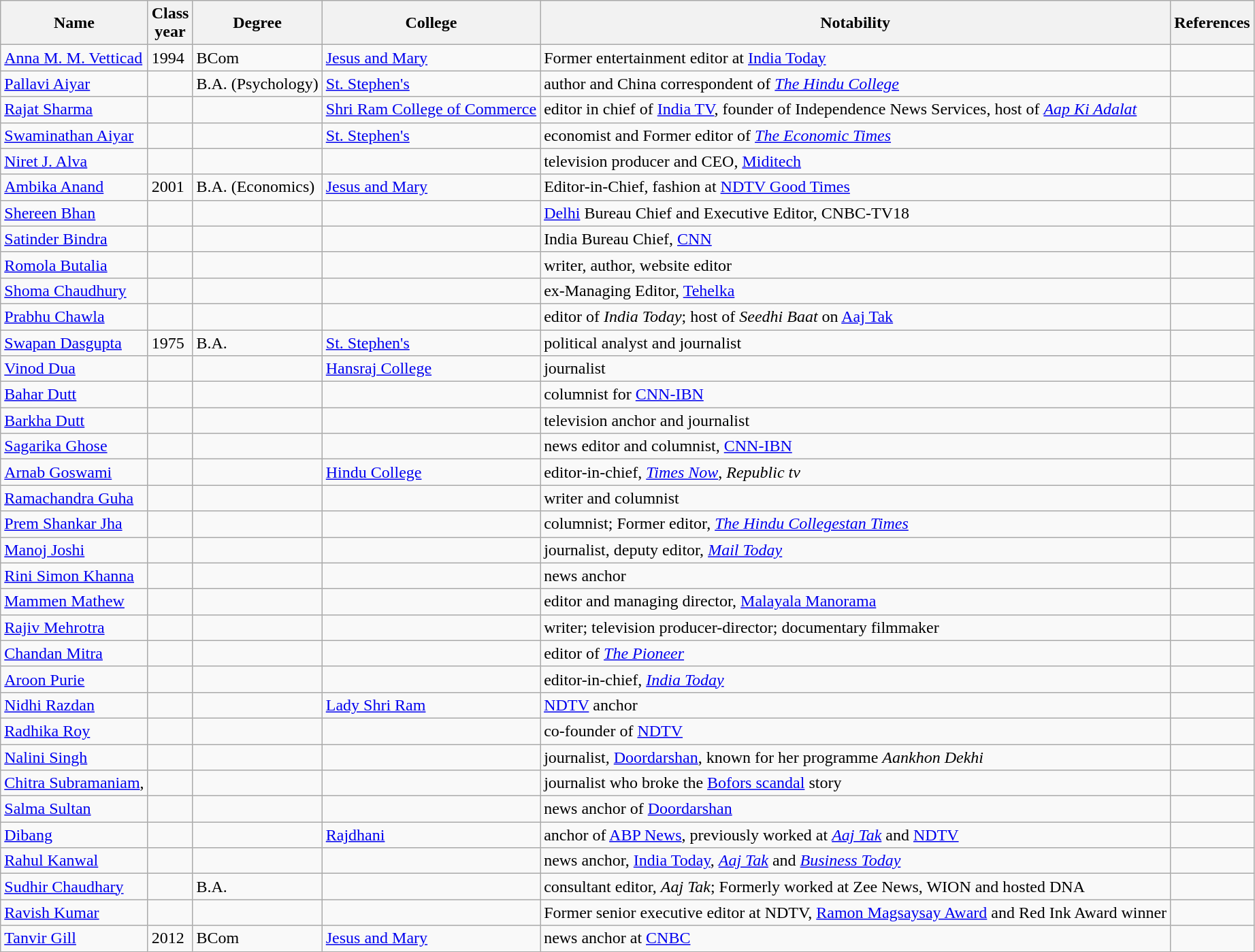<table class="wikitable">
<tr>
<th>Name</th>
<th>Class<br>year</th>
<th>Degree</th>
<th>College</th>
<th>Notability</th>
<th>References</th>
</tr>
<tr>
<td><a href='#'>Anna M. M. Vetticad</a></td>
<td>1994</td>
<td>BCom</td>
<td><a href='#'>Jesus and Mary</a></td>
<td>Former entertainment editor at <a href='#'>India Today</a></td>
<td></td>
</tr>
<tr>
<td><a href='#'>Pallavi Aiyar</a></td>
<td></td>
<td>B.A. (Psychology)</td>
<td><a href='#'>St. Stephen's</a></td>
<td>author and China correspondent of <em><a href='#'>The Hindu College</a></em></td>
<td></td>
</tr>
<tr>
<td><a href='#'>Rajat Sharma</a></td>
<td></td>
<td></td>
<td><a href='#'>Shri Ram College of Commerce</a></td>
<td>editor in chief of <a href='#'>India TV</a>, founder of Independence News Services, host of <em><a href='#'>Aap Ki Adalat</a></em></td>
<td></td>
</tr>
<tr>
<td><a href='#'>Swaminathan Aiyar</a></td>
<td></td>
<td></td>
<td><a href='#'>St. Stephen's</a></td>
<td>economist and Former editor of <em><a href='#'>The Economic Times</a></em></td>
<td></td>
</tr>
<tr>
<td><a href='#'>Niret J. Alva</a></td>
<td></td>
<td></td>
<td></td>
<td>television producer and CEO, <a href='#'>Miditech</a></td>
<td></td>
</tr>
<tr>
<td><a href='#'>Ambika Anand</a></td>
<td>2001</td>
<td>B.A. (Economics)</td>
<td><a href='#'>Jesus and Mary</a></td>
<td>Editor-in-Chief, fashion at <a href='#'>NDTV Good Times</a></td>
<td></td>
</tr>
<tr>
<td><a href='#'>Shereen Bhan</a></td>
<td></td>
<td></td>
<td></td>
<td><a href='#'>Delhi</a> Bureau Chief and Executive Editor, CNBC-TV18</td>
<td></td>
</tr>
<tr>
<td><a href='#'>Satinder Bindra</a></td>
<td></td>
<td></td>
<td></td>
<td>India Bureau Chief, <a href='#'>CNN</a></td>
<td></td>
</tr>
<tr>
<td><a href='#'>Romola Butalia</a></td>
<td></td>
<td></td>
<td></td>
<td>writer, author, website editor</td>
<td></td>
</tr>
<tr>
<td><a href='#'>Shoma Chaudhury</a></td>
<td></td>
<td></td>
<td></td>
<td>ex-Managing Editor, <a href='#'>Tehelka</a></td>
<td></td>
</tr>
<tr>
<td><a href='#'>Prabhu Chawla</a></td>
<td></td>
<td></td>
<td></td>
<td>editor of <em>India Today</em>; host of <em>Seedhi Baat</em> on <a href='#'>Aaj Tak</a></td>
<td></td>
</tr>
<tr>
<td><a href='#'>Swapan Dasgupta</a></td>
<td>1975</td>
<td>B.A.</td>
<td><a href='#'>St. Stephen's</a></td>
<td>political analyst and journalist</td>
<td></td>
</tr>
<tr>
<td><a href='#'>Vinod Dua</a></td>
<td></td>
<td></td>
<td><a href='#'>Hansraj College</a></td>
<td>journalist</td>
<td></td>
</tr>
<tr>
<td><a href='#'>Bahar Dutt</a></td>
<td></td>
<td></td>
<td></td>
<td>columnist for <a href='#'>CNN-IBN</a></td>
<td></td>
</tr>
<tr>
<td><a href='#'>Barkha Dutt</a></td>
<td></td>
<td></td>
<td></td>
<td>television anchor and journalist</td>
<td></td>
</tr>
<tr>
<td><a href='#'>Sagarika Ghose</a></td>
<td></td>
<td></td>
<td></td>
<td>news editor and columnist, <a href='#'>CNN-IBN</a></td>
<td></td>
</tr>
<tr>
<td><a href='#'>Arnab Goswami</a></td>
<td></td>
<td></td>
<td><a href='#'>Hindu College</a></td>
<td>editor-in-chief, <em><a href='#'>Times Now</a></em>, <em>Republic tv</em></td>
<td></td>
</tr>
<tr>
<td><a href='#'>Ramachandra Guha</a></td>
<td></td>
<td></td>
<td></td>
<td>writer and columnist</td>
<td></td>
</tr>
<tr>
<td><a href='#'>Prem Shankar Jha</a></td>
<td></td>
<td></td>
<td></td>
<td>columnist; Former editor, <em><a href='#'>The Hindu Collegestan Times</a></em></td>
<td></td>
</tr>
<tr>
<td><a href='#'>Manoj Joshi</a></td>
<td></td>
<td></td>
<td></td>
<td>journalist, deputy editor, <em><a href='#'>Mail Today</a></em></td>
<td></td>
</tr>
<tr>
<td><a href='#'>Rini Simon Khanna</a></td>
<td></td>
<td></td>
<td></td>
<td>news anchor</td>
<td></td>
</tr>
<tr>
<td><a href='#'>Mammen Mathew</a></td>
<td></td>
<td></td>
<td></td>
<td>editor and managing director, <a href='#'>Malayala Manorama</a></td>
<td></td>
</tr>
<tr>
<td><a href='#'>Rajiv Mehrotra</a></td>
<td></td>
<td></td>
<td></td>
<td>writer; television producer-director; documentary filmmaker</td>
<td></td>
</tr>
<tr>
<td><a href='#'>Chandan Mitra</a></td>
<td></td>
<td></td>
<td></td>
<td>editor of <em><a href='#'>The Pioneer</a></em></td>
<td></td>
</tr>
<tr>
<td><a href='#'>Aroon Purie</a></td>
<td></td>
<td></td>
<td></td>
<td>editor-in-chief, <em><a href='#'>India Today</a></em></td>
<td></td>
</tr>
<tr>
<td><a href='#'>Nidhi Razdan</a></td>
<td></td>
<td></td>
<td><a href='#'>Lady Shri Ram</a></td>
<td><a href='#'>NDTV</a> anchor</td>
<td></td>
</tr>
<tr>
<td><a href='#'>Radhika Roy</a></td>
<td></td>
<td></td>
<td></td>
<td>co-founder of <a href='#'>NDTV</a></td>
<td></td>
</tr>
<tr>
<td><a href='#'>Nalini Singh</a></td>
<td></td>
<td></td>
<td></td>
<td>journalist, <a href='#'>Doordarshan</a>, known for her programme <em>Aankhon Dekhi</em></td>
<td></td>
</tr>
<tr>
<td><a href='#'>Chitra Subramaniam</a>,</td>
<td></td>
<td></td>
<td></td>
<td>journalist who broke the <a href='#'>Bofors scandal</a> story</td>
<td></td>
</tr>
<tr>
<td><a href='#'>Salma Sultan</a></td>
<td></td>
<td></td>
<td></td>
<td>news anchor of <a href='#'>Doordarshan</a></td>
<td></td>
</tr>
<tr>
<td><a href='#'>Dibang</a></td>
<td></td>
<td></td>
<td><a href='#'>Rajdhani</a></td>
<td>anchor of <a href='#'>ABP News</a>, previously worked at <em><a href='#'>Aaj Tak</a></em> and <a href='#'>NDTV</a></td>
<td></td>
</tr>
<tr>
<td><a href='#'>Rahul Kanwal</a></td>
<td></td>
<td></td>
<td></td>
<td>news anchor, <a href='#'>India Today</a>, <em><a href='#'>Aaj Tak</a></em> and <em><a href='#'>Business Today</a></em></td>
<td></td>
</tr>
<tr>
<td><a href='#'>Sudhir Chaudhary</a></td>
<td></td>
<td>B.A.</td>
<td></td>
<td>consultant editor, <em>Aaj Tak</em>; Formerly worked at Zee News, WION and hosted DNA</td>
<td></td>
</tr>
<tr>
<td><a href='#'>Ravish Kumar</a></td>
<td></td>
<td></td>
<td></td>
<td>Former senior executive editor at NDTV, <a href='#'>Ramon Magsaysay Award</a> and Red Ink Award winner</td>
<td></td>
</tr>
<tr>
<td><a href='#'>Tanvir Gill</a></td>
<td>2012</td>
<td>BCom</td>
<td><a href='#'>Jesus and Mary</a></td>
<td>news anchor at <a href='#'>CNBC</a></td>
<td></td>
</tr>
</table>
